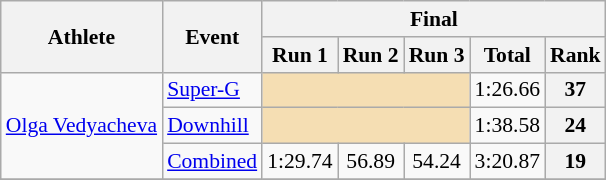<table class="wikitable" style="font-size:90%">
<tr>
<th rowspan="2">Athlete</th>
<th rowspan="2">Event</th>
<th colspan="5">Final</th>
</tr>
<tr>
<th>Run 1</th>
<th>Run 2</th>
<th>Run 3</th>
<th>Total</th>
<th>Rank</th>
</tr>
<tr>
<td rowspan=3><a href='#'>Olga Vedyacheva</a></td>
<td><a href='#'>Super-G</a></td>
<td colspan=3 bgcolor="wheat"></td>
<td align="center">1:26.66</td>
<th align="center">37</th>
</tr>
<tr>
<td><a href='#'>Downhill</a></td>
<td colspan=3 bgcolor="wheat"></td>
<td align="center">1:38.58</td>
<th align="center">24</th>
</tr>
<tr>
<td><a href='#'>Combined</a></td>
<td align="center">1:29.74</td>
<td align="center">56.89</td>
<td align="center">54.24</td>
<td align="center">3:20.87</td>
<th align="center">19</th>
</tr>
<tr>
</tr>
</table>
